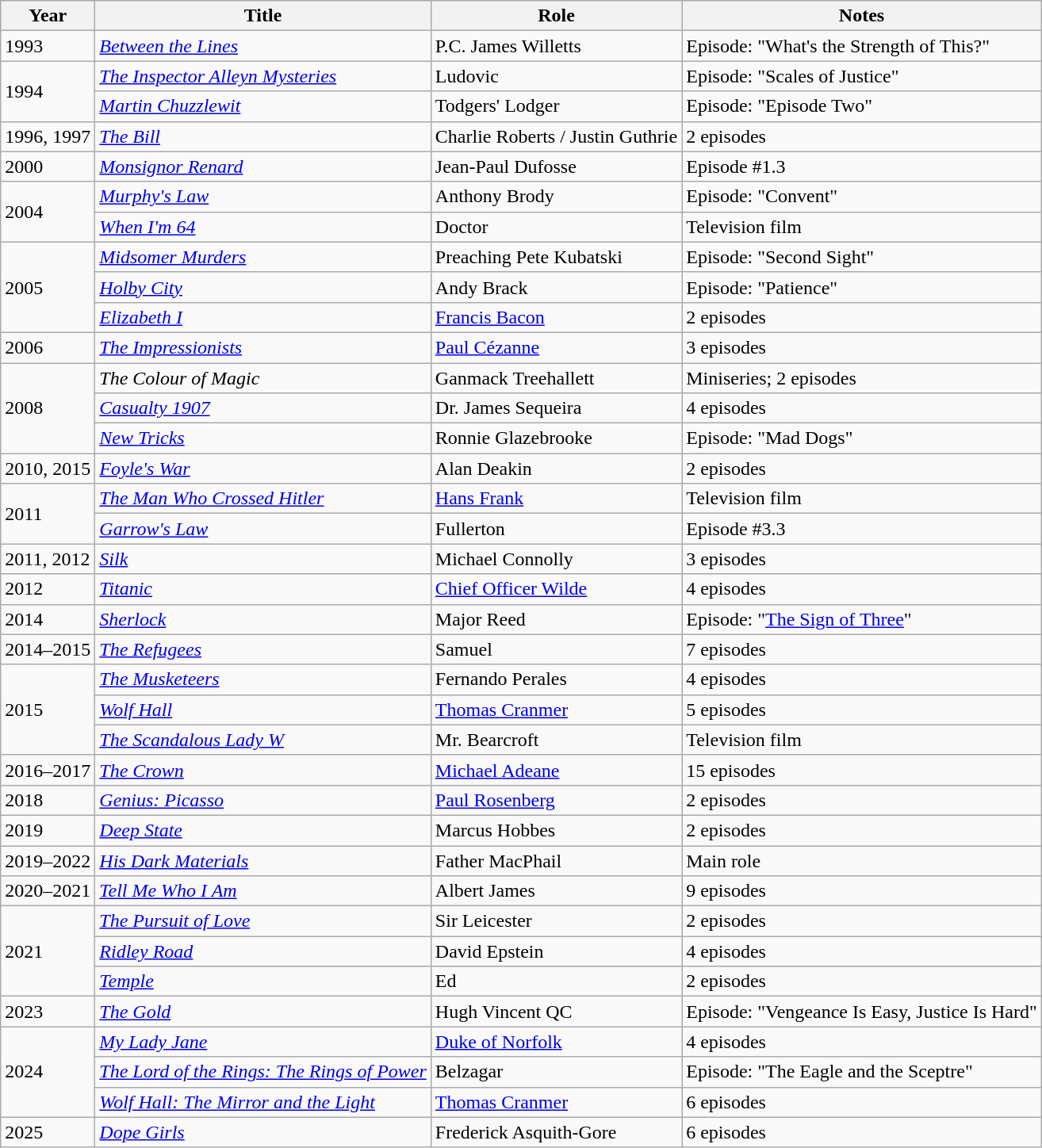<table class="wikitable sortable">
<tr>
<th>Year</th>
<th>Title</th>
<th>Role</th>
<th class="unsortable">Notes</th>
</tr>
<tr>
<td>1993</td>
<td><em><a href='#'>Between the Lines</a></em></td>
<td>P.C. James Willetts</td>
<td>Episode: "What's the Strength of This?"</td>
</tr>
<tr>
<td rowspan="2">1994</td>
<td><em><a href='#'>The Inspector Alleyn Mysteries</a></em></td>
<td>Ludovic</td>
<td>Episode: "Scales of Justice"</td>
</tr>
<tr>
<td><em><a href='#'>Martin Chuzzlewit</a></em></td>
<td>Todgers' Lodger</td>
<td>Episode: "Episode Two"</td>
</tr>
<tr>
<td>1996, 1997</td>
<td><em><a href='#'>The Bill</a></em></td>
<td>Charlie Roberts / Justin Guthrie</td>
<td>2 episodes</td>
</tr>
<tr>
<td>2000</td>
<td><em><a href='#'>Monsignor Renard</a></em></td>
<td>Jean-Paul Dufosse</td>
<td>Episode #1.3</td>
</tr>
<tr>
<td rowspan="2">2004</td>
<td><em><a href='#'>Murphy's Law</a></em></td>
<td>Anthony Brody</td>
<td>Episode: "Convent"</td>
</tr>
<tr>
<td><em><a href='#'>When I'm 64</a></em></td>
<td>Doctor</td>
<td>Television film</td>
</tr>
<tr>
<td rowspan="3">2005</td>
<td><em><a href='#'>Midsomer Murders</a></em></td>
<td>Preaching Pete Kubatski</td>
<td>Episode: "Second Sight"</td>
</tr>
<tr>
<td><em><a href='#'>Holby City</a></em></td>
<td>Andy Brack</td>
<td>Episode: "Patience"</td>
</tr>
<tr>
<td><em><a href='#'>Elizabeth I</a></em></td>
<td><a href='#'>Francis Bacon</a></td>
<td>2 episodes</td>
</tr>
<tr>
<td>2006</td>
<td><em><a href='#'>The Impressionists</a></em></td>
<td><a href='#'>Paul Cézanne</a></td>
<td>3 episodes</td>
</tr>
<tr>
<td rowspan="3">2008</td>
<td><em>The Colour of Magic</em></td>
<td>Ganmack Treehallett</td>
<td>Miniseries; 2 episodes</td>
</tr>
<tr>
<td><em><a href='#'>Casualty 1907</a></em></td>
<td>Dr. James Sequeira</td>
<td>4 episodes</td>
</tr>
<tr>
<td><em><a href='#'>New Tricks</a></em></td>
<td>Ronnie Glazebrooke</td>
<td>Episode: "Mad Dogs"</td>
</tr>
<tr>
<td>2010, 2015</td>
<td><em><a href='#'>Foyle's War</a></em></td>
<td>Alan Deakin</td>
<td>2 episodes</td>
</tr>
<tr>
<td rowspan="2">2011</td>
<td><em><a href='#'>The Man Who Crossed Hitler</a></em></td>
<td><a href='#'>Hans Frank</a></td>
<td>Television film</td>
</tr>
<tr>
<td><em><a href='#'>Garrow's Law</a></em></td>
<td>Fullerton</td>
<td>Episode #3.3</td>
</tr>
<tr>
<td>2011, 2012</td>
<td><em><a href='#'>Silk</a></em></td>
<td>Michael Connolly</td>
<td>3 episodes</td>
</tr>
<tr>
<td>2012</td>
<td><em><a href='#'>Titanic</a></em></td>
<td><a href='#'>Chief Officer Wilde</a></td>
<td>4 episodes</td>
</tr>
<tr>
<td>2014</td>
<td><em><a href='#'>Sherlock</a></em></td>
<td>Major Reed</td>
<td>Episode: "<a href='#'>The Sign of Three</a>"</td>
</tr>
<tr>
<td>2014–2015</td>
<td><em><a href='#'>The Refugees</a></em></td>
<td>Samuel</td>
<td>7 episodes</td>
</tr>
<tr>
<td rowspan="3">2015</td>
<td><em><a href='#'>The Musketeers</a></em></td>
<td>Fernando Perales</td>
<td>4 episodes</td>
</tr>
<tr>
<td><em><a href='#'>Wolf Hall</a></em></td>
<td><a href='#'>Thomas Cranmer</a></td>
<td>5 episodes</td>
</tr>
<tr>
<td><em><a href='#'>The Scandalous Lady W</a></em></td>
<td>Mr. Bearcroft</td>
<td>Television film</td>
</tr>
<tr>
<td>2016–2017</td>
<td><em><a href='#'>The Crown</a></em></td>
<td><a href='#'>Michael Adeane</a></td>
<td>15 episodes</td>
</tr>
<tr>
<td>2018</td>
<td><em><a href='#'>Genius: Picasso</a></em></td>
<td><a href='#'>Paul Rosenberg</a></td>
<td>2 episodes</td>
</tr>
<tr>
<td>2019</td>
<td><em><a href='#'>Deep State</a></em></td>
<td>Marcus Hobbes</td>
<td>2 episodes</td>
</tr>
<tr>
<td>2019–2022</td>
<td><em><a href='#'>His Dark Materials</a></em></td>
<td>Father MacPhail</td>
<td>Main role</td>
</tr>
<tr>
<td>2020–2021</td>
<td><em><a href='#'>Tell Me Who I Am</a></em></td>
<td>Albert James</td>
<td>9 episodes</td>
</tr>
<tr>
<td rowspan="3">2021</td>
<td><em><a href='#'>The Pursuit of Love</a></em></td>
<td>Sir Leicester</td>
<td>2 episodes</td>
</tr>
<tr>
<td><em><a href='#'>Ridley Road</a></em></td>
<td>David Epstein</td>
<td>4 episodes</td>
</tr>
<tr>
<td><em><a href='#'>Temple</a></em></td>
<td>Ed</td>
<td>2 episodes</td>
</tr>
<tr>
<td>2023</td>
<td><em><a href='#'>The Gold</a></em></td>
<td>Hugh Vincent QC</td>
<td>Episode: "Vengeance Is Easy, Justice Is Hard"</td>
</tr>
<tr>
<td rowspan="3">2024</td>
<td><em><a href='#'>My Lady Jane</a></em></td>
<td><a href='#'>Duke of Norfolk</a></td>
<td>4 episodes</td>
</tr>
<tr>
<td><em><a href='#'>The Lord of the Rings: The Rings of Power</a></em></td>
<td>Belzagar</td>
<td>Episode: "The Eagle and the Sceptre"</td>
</tr>
<tr>
<td><em><a href='#'>Wolf Hall: The Mirror and the Light</a></em></td>
<td><a href='#'>Thomas Cranmer</a></td>
<td>6 episodes</td>
</tr>
<tr>
<td>2025</td>
<td><em><a href='#'>Dope Girls</a></em></td>
<td>Frederick Asquith-Gore</td>
<td>6 episodes</td>
</tr>
</table>
